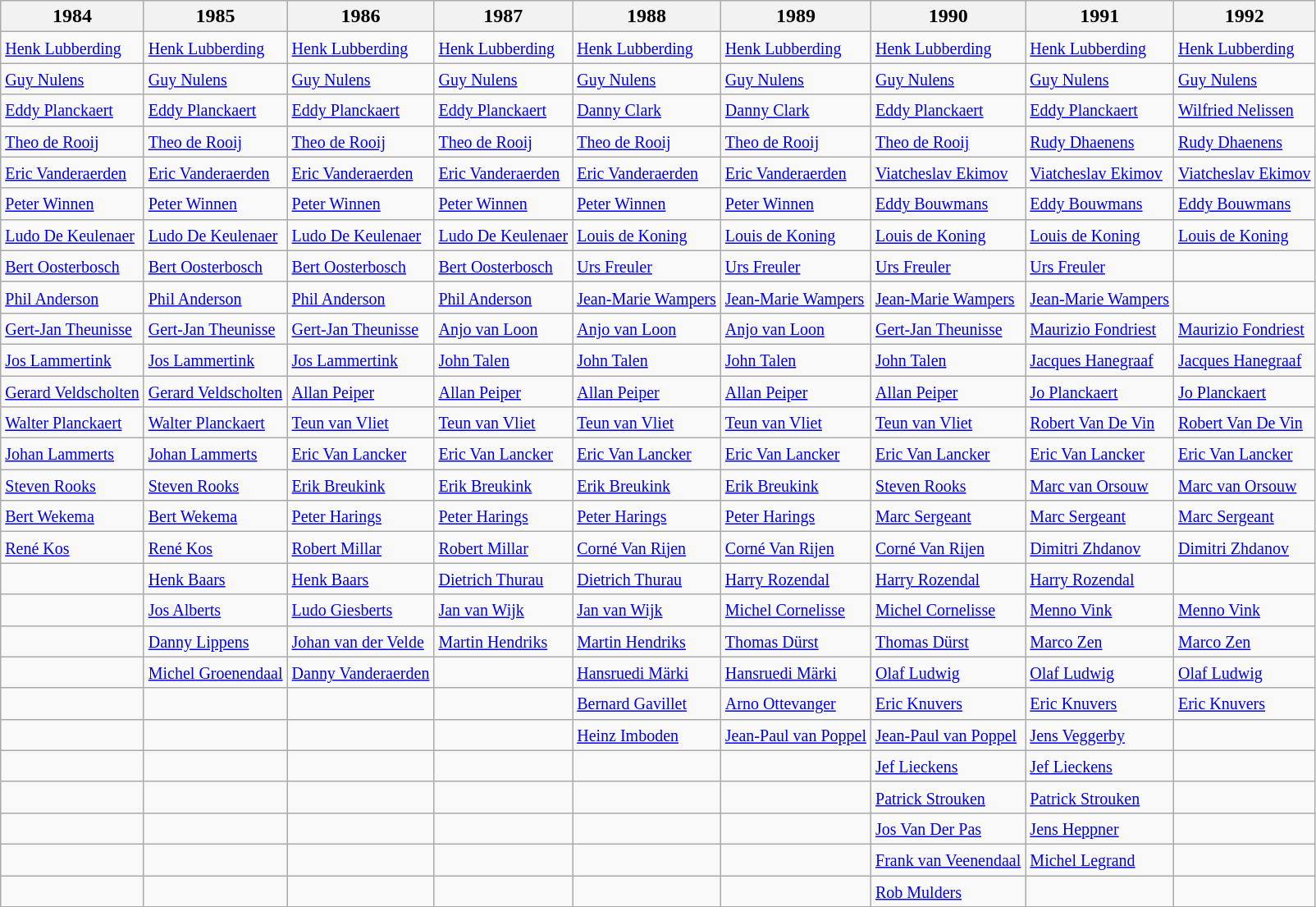<table class="wikitable">
<tr>
<th>1984</th>
<th>1985</th>
<th>1986</th>
<th>1987</th>
<th>1988</th>
<th>1989</th>
<th>1990</th>
<th>1991</th>
<th>1992</th>
</tr>
<tr>
<td><small> <a href='#'>Henk Lubberding</a> </small></td>
<td><small> <a href='#'>Henk Lubberding</a> </small></td>
<td><small> <a href='#'>Henk Lubberding</a> </small></td>
<td><small> <a href='#'>Henk Lubberding</a> </small></td>
<td><small> <a href='#'>Henk Lubberding</a> </small></td>
<td><small> <a href='#'>Henk Lubberding</a> </small></td>
<td><small> <a href='#'>Henk Lubberding</a> </small></td>
<td><small> <a href='#'>Henk Lubberding</a> </small></td>
<td><small> <a href='#'>Henk Lubberding</a> </small></td>
</tr>
<tr>
<td><small> <a href='#'>Guy Nulens</a> </small></td>
<td><small> <a href='#'>Guy Nulens</a> </small></td>
<td><small> <a href='#'>Guy Nulens</a> </small></td>
<td><small> <a href='#'>Guy Nulens</a> </small></td>
<td><small> <a href='#'>Guy Nulens</a> </small></td>
<td><small> <a href='#'>Guy Nulens</a> </small></td>
<td><small> <a href='#'>Guy Nulens</a> </small></td>
<td><small> <a href='#'>Guy Nulens</a> </small></td>
<td><small> <a href='#'>Guy Nulens</a> </small></td>
</tr>
<tr>
<td><small> <a href='#'>Eddy Planckaert</a> </small></td>
<td><small> <a href='#'>Eddy Planckaert</a> </small></td>
<td><small> <a href='#'>Eddy Planckaert</a> </small></td>
<td><small> <a href='#'>Eddy Planckaert</a> </small></td>
<td><small> <a href='#'>Danny Clark</a> </small></td>
<td><small> <a href='#'>Danny Clark</a> </small></td>
<td><small> <a href='#'>Eddy Planckaert</a> </small></td>
<td><small> <a href='#'>Eddy Planckaert</a> </small></td>
<td><small><a href='#'>Wilfried Nelissen</a></small></td>
</tr>
<tr>
<td><small> <a href='#'>Theo de Rooij</a> </small></td>
<td><small> <a href='#'>Theo de Rooij</a> </small></td>
<td><small> <a href='#'>Theo de Rooij</a> </small></td>
<td><small> <a href='#'>Theo de Rooij</a> </small></td>
<td><small> <a href='#'>Theo de Rooij</a> </small></td>
<td><small> <a href='#'>Theo de Rooij</a> </small></td>
<td><small> <a href='#'>Theo de Rooij</a> </small></td>
<td><small><a href='#'>Rudy Dhaenens</a></small></td>
<td><small><a href='#'>Rudy Dhaenens</a></small></td>
</tr>
<tr>
<td><small> <a href='#'>Eric Vanderaerden</a> </small></td>
<td><small> <a href='#'>Eric Vanderaerden</a> </small></td>
<td><small> <a href='#'>Eric Vanderaerden</a> </small></td>
<td><small> <a href='#'>Eric Vanderaerden</a> </small></td>
<td><small> <a href='#'>Eric Vanderaerden</a> </small></td>
<td><small> <a href='#'>Eric Vanderaerden</a> </small></td>
<td><small><a href='#'>Viatcheslav Ekimov</a></small></td>
<td><small><a href='#'>Viatcheslav Ekimov</a></small></td>
<td><small><a href='#'>Viatcheslav Ekimov</a></small></td>
</tr>
<tr>
<td><small> <a href='#'>Peter Winnen</a> </small></td>
<td><small> <a href='#'>Peter Winnen</a> </small></td>
<td><small> <a href='#'>Peter Winnen</a> </small></td>
<td><small> <a href='#'>Peter Winnen</a> </small></td>
<td><small> <a href='#'>Peter Winnen</a> </small></td>
<td><small> <a href='#'>Peter Winnen</a> </small></td>
<td><small><a href='#'>Eddy Bouwmans</a></small></td>
<td><small><a href='#'>Eddy Bouwmans</a></small></td>
<td><small><a href='#'>Eddy Bouwmans</a></small></td>
</tr>
<tr>
<td><small> <a href='#'>Ludo De Keulenaer</a> </small></td>
<td><small> <a href='#'>Ludo De Keulenaer</a> </small></td>
<td><small> <a href='#'>Ludo De Keulenaer</a> </small></td>
<td><small> <a href='#'>Ludo De Keulenaer</a> </small></td>
<td><small><a href='#'>Louis de Koning</a></small></td>
<td><small><a href='#'>Louis de Koning</a></small></td>
<td><small><a href='#'>Louis de Koning</a></small></td>
<td><small><a href='#'>Louis de Koning</a></small></td>
<td><small><a href='#'>Louis de Koning</a></small></td>
</tr>
<tr>
<td><small> <a href='#'>Bert Oosterbosch</a> </small></td>
<td><small> <a href='#'>Bert Oosterbosch</a> </small></td>
<td><small> <a href='#'>Bert Oosterbosch</a> </small></td>
<td><small> <a href='#'>Bert Oosterbosch</a> </small></td>
<td><small><a href='#'>Urs Freuler</a></small></td>
<td><small><a href='#'>Urs Freuler</a></small></td>
<td><small><a href='#'>Urs Freuler</a></small></td>
<td><small><a href='#'>Urs Freuler</a></small></td>
<td></td>
</tr>
<tr>
<td><small> <a href='#'>Phil Anderson</a> </small></td>
<td><small> <a href='#'>Phil Anderson</a> </small></td>
<td><small> <a href='#'>Phil Anderson</a> </small></td>
<td><small> <a href='#'>Phil Anderson</a> </small></td>
<td><small><a href='#'>Jean-Marie Wampers</a></small></td>
<td><small><a href='#'>Jean-Marie Wampers</a></small></td>
<td><small><a href='#'>Jean-Marie Wampers</a></small></td>
<td><small><a href='#'>Jean-Marie Wampers</a></small></td>
<td></td>
</tr>
<tr>
<td><small> <a href='#'>Gert-Jan Theunisse</a> </small></td>
<td><small> <a href='#'>Gert-Jan Theunisse</a> </small></td>
<td><small> <a href='#'>Gert-Jan Theunisse</a> </small></td>
<td><small><a href='#'>Anjo van Loon</a></small></td>
<td><small><a href='#'>Anjo van Loon</a></small></td>
<td><small><a href='#'>Anjo van Loon</a></small></td>
<td><small> <a href='#'>Gert-Jan Theunisse</a> </small></td>
<td><small><a href='#'>Maurizio Fondriest</a></small></td>
<td><small><a href='#'>Maurizio Fondriest</a></small></td>
</tr>
<tr>
<td><small> <a href='#'>Jos Lammertink</a> </small></td>
<td><small> <a href='#'>Jos Lammertink</a> </small></td>
<td><small> <a href='#'>Jos Lammertink</a> </small></td>
<td><small><a href='#'>John Talen</a></small></td>
<td><small><a href='#'>John Talen</a></small></td>
<td><small><a href='#'>John Talen</a></small></td>
<td><small><a href='#'>John Talen</a></small></td>
<td><small><a href='#'>Jacques Hanegraaf</a></small></td>
<td><small><a href='#'>Jacques Hanegraaf</a></small></td>
</tr>
<tr>
<td><small> <a href='#'>Gerard Veldscholten</a> </small></td>
<td><small> <a href='#'>Gerard Veldscholten</a> </small></td>
<td><small><a href='#'>Allan Peiper</a></small></td>
<td><small><a href='#'>Allan Peiper</a></small></td>
<td><small><a href='#'>Allan Peiper</a></small></td>
<td><small><a href='#'>Allan Peiper</a></small></td>
<td><small><a href='#'>Allan Peiper</a></small></td>
<td><small><a href='#'>Jo Planckaert</a></small></td>
<td><small><a href='#'>Jo Planckaert</a></small></td>
</tr>
<tr>
<td><small> <a href='#'>Walter Planckaert</a> </small></td>
<td><small> <a href='#'>Walter Planckaert</a> </small></td>
<td><small><a href='#'>Teun van Vliet</a></small></td>
<td><small><a href='#'>Teun van Vliet</a></small></td>
<td><small><a href='#'>Teun van Vliet</a></small></td>
<td><small><a href='#'>Teun van Vliet</a></small></td>
<td><small><a href='#'>Teun van Vliet</a></small></td>
<td><small><a href='#'>Robert Van De Vin</a></small></td>
<td><small><a href='#'>Robert Van De Vin</a></small></td>
</tr>
<tr>
<td><small> <a href='#'>Johan Lammerts</a> </small></td>
<td><small> <a href='#'>Johan Lammerts</a> </small></td>
<td><small><a href='#'>Eric Van Lancker</a></small></td>
<td><small><a href='#'>Eric Van Lancker</a></small></td>
<td><small><a href='#'>Eric Van Lancker</a></small></td>
<td><small><a href='#'>Eric Van Lancker</a></small></td>
<td><small><a href='#'>Eric Van Lancker</a></small></td>
<td><small><a href='#'>Eric Van Lancker</a></small></td>
<td><small><a href='#'>Eric Van Lancker</a></small></td>
</tr>
<tr>
<td><small> <a href='#'>Steven Rooks</a> </small></td>
<td><small> <a href='#'>Steven Rooks</a> </small></td>
<td><small><a href='#'>Erik Breukink</a></small></td>
<td><small><a href='#'>Erik Breukink</a></small></td>
<td><small><a href='#'>Erik Breukink</a></small></td>
<td><small><a href='#'>Erik Breukink</a></small></td>
<td><small> <a href='#'>Steven Rooks</a> </small></td>
<td><small><a href='#'>Marc van Orsouw</a></small></td>
<td><small><a href='#'>Marc van Orsouw</a></small></td>
</tr>
<tr>
<td><small> <a href='#'>Bert Wekema</a> </small></td>
<td><small> <a href='#'>Bert Wekema</a> </small></td>
<td><small><a href='#'>Peter Harings</a></small></td>
<td><small><a href='#'>Peter Harings</a></small></td>
<td><small><a href='#'>Peter Harings</a></small></td>
<td><small><a href='#'>Peter Harings</a></small></td>
<td><small><a href='#'>Marc Sergeant</a></small></td>
<td><small><a href='#'>Marc Sergeant</a></small></td>
<td><small><a href='#'>Marc Sergeant</a></small></td>
</tr>
<tr>
<td><small> <a href='#'>René Kos</a> </small></td>
<td><small> <a href='#'>René Kos</a> </small></td>
<td><small><a href='#'>Robert Millar</a></small></td>
<td><small><a href='#'>Robert Millar</a></small></td>
<td><small><a href='#'>Corné Van Rijen</a></small></td>
<td><small><a href='#'>Corné Van Rijen</a></small></td>
<td><small><a href='#'>Corné Van Rijen</a></small></td>
<td><small><a href='#'>Dimitri Zhdanov</a></small></td>
<td><small><a href='#'>Dimitri Zhdanov</a></small></td>
</tr>
<tr>
<td></td>
<td><small><a href='#'>Henk Baars</a></small></td>
<td><small><a href='#'>Henk Baars</a></small></td>
<td><small><a href='#'>Dietrich Thurau</a></small></td>
<td><small><a href='#'>Dietrich Thurau</a></small></td>
<td><small><a href='#'>Harry Rozendal</a></small></td>
<td><small><a href='#'>Harry Rozendal</a></small></td>
<td><small><a href='#'>Harry Rozendal</a></small></td>
<td></td>
</tr>
<tr>
<td></td>
<td><small><a href='#'>Jos Alberts</a></small></td>
<td><small><a href='#'>Ludo Giesberts</a></small></td>
<td><small><a href='#'>Jan van Wijk</a></small></td>
<td><small><a href='#'>Jan van Wijk</a></small></td>
<td><small><a href='#'>Michel Cornelisse</a></small></td>
<td><small><a href='#'>Michel Cornelisse</a></small></td>
<td><small><a href='#'>Menno Vink</a></small></td>
<td><small><a href='#'>Menno Vink</a></small></td>
</tr>
<tr>
<td></td>
<td><small><a href='#'>Danny Lippens</a></small></td>
<td><small><a href='#'>Johan van der Velde</a></small></td>
<td><small><a href='#'>Martin Hendriks</a></small></td>
<td><small><a href='#'>Martin Hendriks</a></small></td>
<td><small><a href='#'>Thomas Dürst</a></small></td>
<td><small><a href='#'>Thomas Dürst</a></small></td>
<td><small><a href='#'>Marco Zen</a></small></td>
<td><small><a href='#'>Marco Zen</a></small></td>
</tr>
<tr>
<td></td>
<td><small><a href='#'>Michel Groenendaal</a></small></td>
<td><small><a href='#'>Danny Vanderaerden</a></small></td>
<td></td>
<td><small><a href='#'>Hansruedi Märki</a></small></td>
<td><small><a href='#'>Hansruedi Märki</a></small></td>
<td><small><a href='#'>Olaf Ludwig</a></small></td>
<td><small><a href='#'>Olaf Ludwig</a></small></td>
<td><small><a href='#'>Olaf Ludwig</a></small></td>
</tr>
<tr>
<td></td>
<td></td>
<td></td>
<td></td>
<td><small><a href='#'>Bernard Gavillet</a></small></td>
<td><small><a href='#'>Arno Ottevanger</a></small></td>
<td><small><a href='#'>Eric Knuvers</a></small></td>
<td><small><a href='#'>Eric Knuvers</a></small></td>
<td><small><a href='#'>Eric Knuvers</a></small></td>
</tr>
<tr>
<td></td>
<td></td>
<td></td>
<td></td>
<td><small><a href='#'>Heinz Imboden</a></small></td>
<td><small><a href='#'>Jean-Paul van Poppel</a></small></td>
<td><small><a href='#'>Jean-Paul van Poppel</a></small></td>
<td><small><a href='#'>Jens Veggerby</a></small></td>
<td></td>
</tr>
<tr>
<td></td>
<td></td>
<td></td>
<td></td>
<td></td>
<td></td>
<td><small><a href='#'>Jef Lieckens</a></small></td>
<td><small><a href='#'>Jef Lieckens</a></small></td>
<td></td>
</tr>
<tr>
<td></td>
<td></td>
<td></td>
<td></td>
<td></td>
<td></td>
<td><small><a href='#'>Patrick Strouken</a></small></td>
<td><small><a href='#'>Patrick Strouken</a></small></td>
<td></td>
</tr>
<tr>
<td></td>
<td></td>
<td></td>
<td></td>
<td></td>
<td></td>
<td><small><a href='#'>Jos Van Der Pas</a></small></td>
<td><small><a href='#'>Jens Heppner</a></small></td>
<td></td>
</tr>
<tr>
<td></td>
<td></td>
<td></td>
<td></td>
<td></td>
<td></td>
<td><small><a href='#'>Frank van Veenendaal</a></small></td>
<td><small><a href='#'>Michel Legrand</a></small></td>
<td></td>
</tr>
<tr>
<td></td>
<td></td>
<td></td>
<td></td>
<td></td>
<td></td>
<td><small><a href='#'>Rob Mulders</a></small></td>
<td></td>
<td></td>
</tr>
</table>
